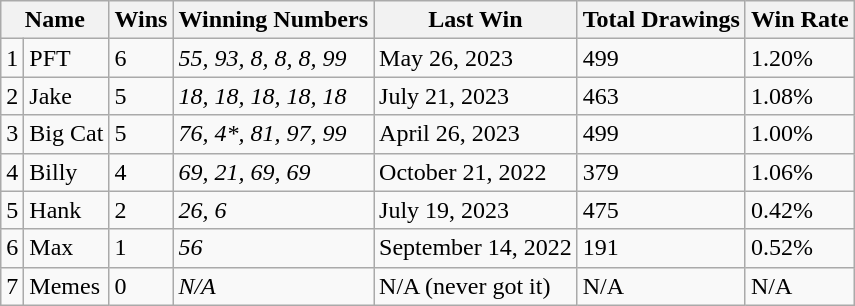<table class="wikitable">
<tr>
<th colspan="2">Name</th>
<th>Wins</th>
<th>Winning Numbers</th>
<th>Last Win</th>
<th>Total Drawings</th>
<th>Win Rate</th>
</tr>
<tr>
<td>1</td>
<td>PFT</td>
<td>6</td>
<td><em>55, 93, 8, 8, 8, 99</em></td>
<td>May 26, 2023</td>
<td>499</td>
<td>1.20%</td>
</tr>
<tr>
<td>2</td>
<td>Jake</td>
<td>5</td>
<td><em>18, 18, 18, 18, 18</em></td>
<td>July 21, 2023</td>
<td>463</td>
<td>1.08%</td>
</tr>
<tr>
<td>3</td>
<td>Big Cat</td>
<td>5</td>
<td><em>76, 4*, 81, 97, 99</em></td>
<td>April 26, 2023</td>
<td>499</td>
<td>1.00%</td>
</tr>
<tr>
<td>4</td>
<td>Billy</td>
<td>4</td>
<td><em>69, 21, 69, 69</em></td>
<td>October 21, 2022</td>
<td>379</td>
<td>1.06%</td>
</tr>
<tr>
<td>5</td>
<td>Hank</td>
<td>2</td>
<td><em>26, 6</em></td>
<td>July 19, 2023</td>
<td>475</td>
<td>0.42%</td>
</tr>
<tr>
<td>6</td>
<td>Max</td>
<td>1</td>
<td><em>56</em></td>
<td>September 14, 2022</td>
<td>191</td>
<td>0.52%</td>
</tr>
<tr>
<td>7</td>
<td>Memes</td>
<td>0</td>
<td><em>N/A</em></td>
<td>N/A (never got it)</td>
<td>N/A</td>
<td>N/A</td>
</tr>
</table>
